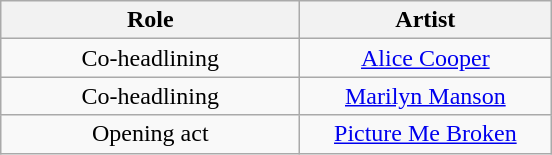<table class="wikitable" style="text-align:center;">
<tr>
<th scope="col" style="width:12em;">Role</th>
<th scope="col" style="width:10em;">Artist</th>
</tr>
<tr>
<td>Co-headlining</td>
<td><a href='#'>Alice Cooper</a></td>
</tr>
<tr>
<td>Co-headlining</td>
<td><a href='#'>Marilyn Manson</a></td>
</tr>
<tr>
<td>Opening act</td>
<td><a href='#'>Picture Me Broken</a></td>
</tr>
</table>
